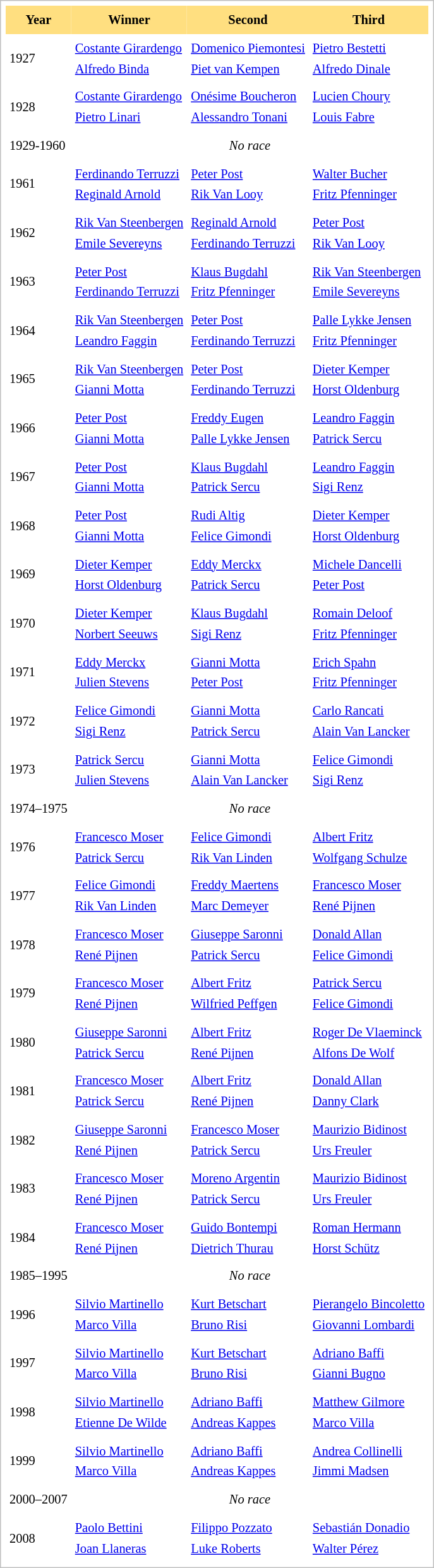<table cellpadding="4" cellspacing="0"  style="border: 1px solid silver; color: black; margin: 0 0 0.5em 0; background-color: white; padding: 5px; text-align: left; font-size:85%; vertical-align: top; line-height:1.6em;">
<tr>
<th scope=col; align="center" bgcolor="FFDF80">Year</th>
<th scope=col; align="center" bgcolor="FFDF80">Winner</th>
<th scope=col; align="center" bgcolor="FFDF80">Second</th>
<th scope=col; align="center" bgcolor="FFDF80">Third</th>
</tr>
<tr>
</tr>
<tr>
<td>1927</td>
<td> <a href='#'>Costante Girardengo</a> <br>  <a href='#'>Alfredo Binda</a></td>
<td> <a href='#'>Domenico Piemontesi</a> <br>  <a href='#'>Piet van Kempen</a></td>
<td> <a href='#'>Pietro Bestetti</a> <br>  <a href='#'>Alfredo Dinale</a></td>
</tr>
<tr>
<td>1928</td>
<td> <a href='#'>Costante Girardengo</a> <br>  <a href='#'>Pietro Linari</a></td>
<td> <a href='#'>Onésime Boucheron</a> <br>  <a href='#'>Alessandro Tonani</a></td>
<td> <a href='#'>Lucien Choury</a> <br>  <a href='#'>Louis Fabre</a></td>
</tr>
<tr>
<td>1929-1960</td>
<td colspan=3 align=center><em>No race</em></td>
</tr>
<tr>
<td>1961</td>
<td> <a href='#'>Ferdinando Terruzzi</a> <br>  <a href='#'>Reginald Arnold</a></td>
<td> <a href='#'>Peter Post</a> <br>  <a href='#'>Rik Van Looy</a></td>
<td> <a href='#'>Walter Bucher</a> <br>  <a href='#'>Fritz Pfenninger</a></td>
</tr>
<tr>
<td>1962</td>
<td> <a href='#'>Rik Van Steenbergen</a> <br>  <a href='#'>Emile Severeyns</a></td>
<td> <a href='#'>Reginald Arnold</a> <br>  <a href='#'>Ferdinando Terruzzi</a></td>
<td> <a href='#'>Peter Post</a> <br>  <a href='#'>Rik Van Looy</a></td>
</tr>
<tr>
<td>1963</td>
<td> <a href='#'>Peter Post</a> <br>  <a href='#'>Ferdinando Terruzzi</a></td>
<td> <a href='#'>Klaus Bugdahl</a> <br>  <a href='#'>Fritz Pfenninger</a></td>
<td> <a href='#'>Rik Van Steenbergen</a> <br>  <a href='#'>Emile Severeyns</a></td>
</tr>
<tr>
<td>1964</td>
<td> <a href='#'>Rik Van Steenbergen</a> <br>  <a href='#'>Leandro Faggin</a></td>
<td> <a href='#'>Peter Post</a> <br>  <a href='#'>Ferdinando Terruzzi</a></td>
<td> <a href='#'>Palle Lykke Jensen</a> <br>  <a href='#'>Fritz Pfenninger</a></td>
</tr>
<tr>
<td>1965</td>
<td> <a href='#'>Rik Van Steenbergen</a> <br>  <a href='#'>Gianni Motta</a></td>
<td> <a href='#'>Peter Post</a> <br>  <a href='#'>Ferdinando Terruzzi</a></td>
<td> <a href='#'>Dieter Kemper</a> <br>  <a href='#'>Horst Oldenburg</a></td>
</tr>
<tr>
<td>1966</td>
<td> <a href='#'>Peter Post</a> <br>  <a href='#'>Gianni Motta</a></td>
<td> <a href='#'>Freddy Eugen</a> <br>  <a href='#'>Palle Lykke Jensen</a></td>
<td> <a href='#'>Leandro Faggin</a> <br>  <a href='#'>Patrick Sercu</a></td>
</tr>
<tr>
<td>1967</td>
<td> <a href='#'>Peter Post</a> <br>  <a href='#'>Gianni Motta</a></td>
<td> <a href='#'>Klaus Bugdahl</a> <br>  <a href='#'>Patrick Sercu</a></td>
<td> <a href='#'>Leandro Faggin</a> <br>  <a href='#'>Sigi Renz</a></td>
</tr>
<tr>
<td>1968</td>
<td> <a href='#'>Peter Post</a> <br>  <a href='#'>Gianni Motta</a></td>
<td> <a href='#'>Rudi Altig</a> <br>  <a href='#'>Felice Gimondi</a></td>
<td> <a href='#'>Dieter Kemper</a> <br>  <a href='#'>Horst Oldenburg</a></td>
</tr>
<tr>
<td>1969</td>
<td> <a href='#'>Dieter Kemper</a> <br>  <a href='#'>Horst Oldenburg</a></td>
<td> <a href='#'>Eddy Merckx</a> <br>  <a href='#'>Patrick Sercu</a></td>
<td> <a href='#'>Michele Dancelli</a> <br>  <a href='#'>Peter Post</a></td>
</tr>
<tr>
<td>1970</td>
<td> <a href='#'>Dieter Kemper</a> <br>  <a href='#'>Norbert Seeuws</a></td>
<td> <a href='#'>Klaus Bugdahl</a> <br>  <a href='#'>Sigi Renz</a></td>
<td> <a href='#'>Romain Deloof</a> <br>  <a href='#'>Fritz Pfenninger</a></td>
</tr>
<tr>
<td>1971</td>
<td> <a href='#'>Eddy Merckx</a> <br>  <a href='#'>Julien Stevens</a></td>
<td> <a href='#'>Gianni Motta</a> <br>  <a href='#'>Peter Post</a></td>
<td> <a href='#'>Erich Spahn</a> <br>  <a href='#'>Fritz Pfenninger</a></td>
</tr>
<tr>
<td>1972</td>
<td> <a href='#'>Felice Gimondi</a> <br>  <a href='#'>Sigi Renz</a></td>
<td> <a href='#'>Gianni Motta</a> <br>  <a href='#'>Patrick Sercu</a></td>
<td> <a href='#'>Carlo Rancati</a> <br>  <a href='#'>Alain Van Lancker</a></td>
</tr>
<tr>
<td>1973</td>
<td> <a href='#'>Patrick Sercu</a> <br>  <a href='#'>Julien Stevens</a></td>
<td> <a href='#'>Gianni Motta</a> <br>  <a href='#'>Alain Van Lancker</a></td>
<td> <a href='#'>Felice Gimondi</a> <br>  <a href='#'>Sigi Renz</a></td>
</tr>
<tr>
<td>1974–1975</td>
<td colspan=3 align=center><em>No race</em></td>
</tr>
<tr>
<td>1976</td>
<td> <a href='#'>Francesco Moser</a> <br>  <a href='#'>Patrick Sercu</a></td>
<td> <a href='#'>Felice Gimondi</a> <br>  <a href='#'>Rik Van Linden</a></td>
<td> <a href='#'>Albert Fritz</a> <br>  <a href='#'>Wolfgang Schulze</a></td>
</tr>
<tr>
<td>1977</td>
<td> <a href='#'>Felice Gimondi</a> <br>  <a href='#'>Rik Van Linden</a></td>
<td> <a href='#'>Freddy Maertens</a> <br>  <a href='#'>Marc Demeyer</a></td>
<td> <a href='#'>Francesco Moser</a> <br>  <a href='#'>René Pijnen</a></td>
</tr>
<tr>
<td>1978</td>
<td> <a href='#'>Francesco Moser</a> <br>  <a href='#'>René Pijnen</a></td>
<td> <a href='#'>Giuseppe Saronni</a> <br>  <a href='#'>Patrick Sercu</a></td>
<td> <a href='#'>Donald Allan</a> <br>  <a href='#'>Felice Gimondi</a></td>
</tr>
<tr>
<td>1979</td>
<td> <a href='#'>Francesco Moser</a> <br>  <a href='#'>René Pijnen</a></td>
<td> <a href='#'>Albert Fritz</a> <br>  <a href='#'>Wilfried Peffgen</a></td>
<td> <a href='#'>Patrick Sercu</a> <br>  <a href='#'>Felice Gimondi</a></td>
</tr>
<tr>
<td>1980</td>
<td> <a href='#'>Giuseppe Saronni</a> <br>  <a href='#'>Patrick Sercu</a></td>
<td> <a href='#'>Albert Fritz</a> <br>  <a href='#'>René Pijnen</a></td>
<td> <a href='#'>Roger De Vlaeminck</a> <br>  <a href='#'>Alfons De Wolf</a></td>
</tr>
<tr>
<td>1981</td>
<td> <a href='#'>Francesco Moser</a> <br>  <a href='#'>Patrick Sercu</a></td>
<td> <a href='#'>Albert Fritz</a> <br>  <a href='#'>René Pijnen</a></td>
<td> <a href='#'>Donald Allan</a> <br>  <a href='#'>Danny Clark</a></td>
</tr>
<tr>
<td>1982</td>
<td> <a href='#'>Giuseppe Saronni</a> <br>  <a href='#'>René Pijnen</a></td>
<td> <a href='#'>Francesco Moser</a> <br>  <a href='#'>Patrick Sercu</a></td>
<td> <a href='#'>Maurizio Bidinost</a> <br>  <a href='#'>Urs Freuler</a></td>
</tr>
<tr>
<td>1983</td>
<td> <a href='#'>Francesco Moser</a> <br>  <a href='#'>René Pijnen</a></td>
<td> <a href='#'>Moreno Argentin</a> <br>  <a href='#'>Patrick Sercu</a></td>
<td> <a href='#'>Maurizio Bidinost</a> <br>  <a href='#'>Urs Freuler</a></td>
</tr>
<tr>
<td>1984</td>
<td> <a href='#'>Francesco Moser</a> <br>  <a href='#'>René Pijnen</a></td>
<td> <a href='#'>Guido Bontempi</a> <br>  <a href='#'>Dietrich Thurau</a></td>
<td> <a href='#'>Roman Hermann</a> <br>  <a href='#'>Horst Schütz</a></td>
</tr>
<tr>
<td>1985–1995</td>
<td colspan=3 align=center><em>No race</em></td>
</tr>
<tr>
<td>1996</td>
<td> <a href='#'>Silvio Martinello</a> <br>  <a href='#'>Marco Villa</a></td>
<td> <a href='#'>Kurt Betschart</a> <br>  <a href='#'>Bruno Risi</a></td>
<td> <a href='#'>Pierangelo Bincoletto</a> <br>  <a href='#'>Giovanni Lombardi</a></td>
</tr>
<tr>
<td>1997</td>
<td> <a href='#'>Silvio Martinello</a> <br>  <a href='#'>Marco Villa</a></td>
<td> <a href='#'>Kurt Betschart</a> <br>  <a href='#'>Bruno Risi</a></td>
<td> <a href='#'>Adriano Baffi</a> <br>  <a href='#'>Gianni Bugno</a></td>
</tr>
<tr>
<td>1998</td>
<td> <a href='#'>Silvio Martinello</a> <br>  <a href='#'>Etienne De Wilde</a></td>
<td> <a href='#'>Adriano Baffi</a> <br>  <a href='#'>Andreas Kappes</a></td>
<td> <a href='#'>Matthew Gilmore</a> <br>  <a href='#'>Marco Villa</a></td>
</tr>
<tr>
<td>1999</td>
<td> <a href='#'>Silvio Martinello</a> <br>  <a href='#'>Marco Villa</a></td>
<td> <a href='#'>Adriano Baffi</a> <br>  <a href='#'>Andreas Kappes</a></td>
<td> <a href='#'>Andrea Collinelli</a> <br>  <a href='#'>Jimmi Madsen</a></td>
</tr>
<tr>
<td>2000–2007</td>
<td colspan=3 align=center><em>No race</em></td>
</tr>
<tr>
<td>2008</td>
<td> <a href='#'>Paolo Bettini</a> <br>  <a href='#'>Joan Llaneras</a></td>
<td> <a href='#'>Filippo Pozzato</a> <br>  <a href='#'>Luke Roberts</a></td>
<td> <a href='#'>Sebastián Donadio</a> <br>  <a href='#'>Walter Pérez</a></td>
</tr>
</table>
